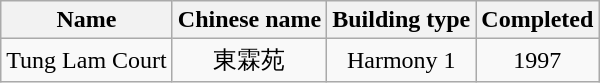<table class="wikitable" style="text-align: center">
<tr>
<th>Name</th>
<th>Chinese name</th>
<th>Building type</th>
<th>Completed</th>
</tr>
<tr>
<td>Tung Lam Court</td>
<td>東霖苑</td>
<td>Harmony 1</td>
<td>1997</td>
</tr>
</table>
